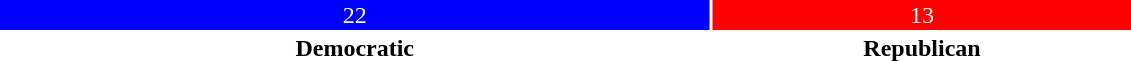<table style="width:60%; text-align:center;">
<tr style="color:white;">
<td style="background:blue; width:62.86%;">22</td>
<td style="background:red; width:37.14%;">13</td>
</tr>
<tr>
<td><span><strong>Democratic</strong></span></td>
<td><span><strong>Republican</strong></span></td>
</tr>
</table>
